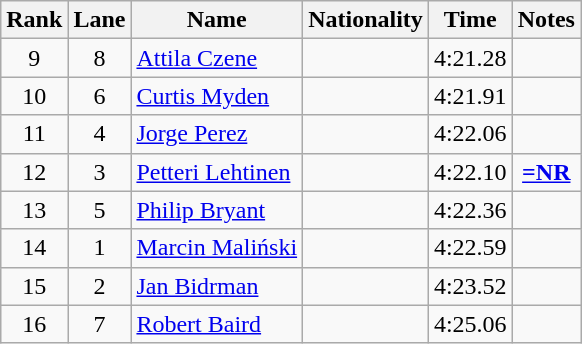<table class="wikitable sortable" style="text-align:center">
<tr>
<th>Rank</th>
<th>Lane</th>
<th>Name</th>
<th>Nationality</th>
<th>Time</th>
<th>Notes</th>
</tr>
<tr>
<td>9</td>
<td>8</td>
<td align=left><a href='#'>Attila Czene</a></td>
<td align=left></td>
<td>4:21.28</td>
<td></td>
</tr>
<tr>
<td>10</td>
<td>6</td>
<td align=left><a href='#'>Curtis Myden</a></td>
<td align=left></td>
<td>4:21.91</td>
<td></td>
</tr>
<tr>
<td>11</td>
<td>4</td>
<td align=left><a href='#'>Jorge Perez</a></td>
<td align=left></td>
<td>4:22.06</td>
<td></td>
</tr>
<tr>
<td>12</td>
<td>3</td>
<td align=left><a href='#'>Petteri Lehtinen</a></td>
<td align=left></td>
<td>4:22.10</td>
<td><strong><a href='#'>=NR</a></strong></td>
</tr>
<tr>
<td>13</td>
<td>5</td>
<td align=left><a href='#'>Philip Bryant</a></td>
<td align=left></td>
<td>4:22.36</td>
<td></td>
</tr>
<tr>
<td>14</td>
<td>1</td>
<td align=left><a href='#'>Marcin Maliński</a></td>
<td align=left></td>
<td>4:22.59</td>
<td></td>
</tr>
<tr>
<td>15</td>
<td>2</td>
<td align=left><a href='#'>Jan Bidrman</a></td>
<td align=left></td>
<td>4:23.52</td>
<td></td>
</tr>
<tr>
<td>16</td>
<td>7</td>
<td align=left><a href='#'>Robert Baird</a></td>
<td align=left></td>
<td>4:25.06</td>
<td></td>
</tr>
</table>
